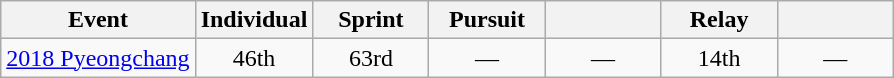<table class="wikitable" style="text-align: center;">
<tr ">
<th>Event</th>
<th style="width:70px;">Individual</th>
<th style="width:70px;">Sprint</th>
<th style="width:70px;">Pursuit</th>
<th style="width:70px;"></th>
<th style="width:70px;">Relay</th>
<th style="width:70px;"></th>
</tr>
<tr>
<td align=left> <a href='#'>2018 Pyeongchang</a></td>
<td>46th</td>
<td>63rd</td>
<td>—</td>
<td>—</td>
<td>14th</td>
<td>—</td>
</tr>
</table>
